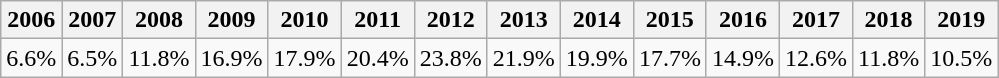<table class="wikitable">
<tr>
<th>2006</th>
<th>2007</th>
<th>2008</th>
<th>2009</th>
<th>2010</th>
<th>2011</th>
<th>2012</th>
<th>2013</th>
<th>2014</th>
<th>2015</th>
<th>2016</th>
<th>2017</th>
<th>2018</th>
<th>2019</th>
</tr>
<tr>
<td align="right">6.6%</td>
<td align="right">6.5%</td>
<td align="right">11.8%</td>
<td align="right">16.9%</td>
<td align="right">17.9%</td>
<td align="right">20.4%</td>
<td align="right">23.8%</td>
<td align="right">21.9%</td>
<td align="right">19.9%</td>
<td align="right">17.7%</td>
<td align="right">14.9%</td>
<td align="right">12.6%</td>
<td align="right">11.8%</td>
<td>10.5%</td>
</tr>
</table>
